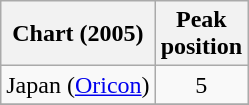<table class="wikitable sortable plainrowheaders">
<tr>
<th scope="col">Chart (2005)</th>
<th scope="col">Peak<br>position</th>
</tr>
<tr>
<td>Japan (<a href='#'>Oricon</a>)</td>
<td style="text-align:center;">5</td>
</tr>
<tr>
</tr>
</table>
